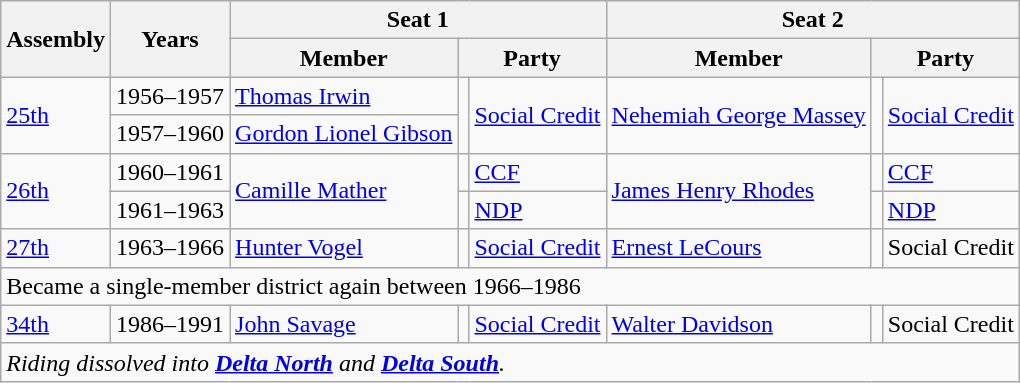<table class="wikitable">
<tr>
<th rowspan="2">Assembly</th>
<th rowspan="2">Years</th>
<th colspan="3">Seat 1</th>
<th colspan="3">Seat 2</th>
</tr>
<tr>
<th>Member</th>
<th colspan="2">Party</th>
<th>Member</th>
<th colspan="2">Party</th>
</tr>
<tr>
<td rowspan="2"><a href='#'>25th</a></td>
<td>1956–1957</td>
<td><a href='#'>Thomas Irwin</a></td>
<td rowspan="2" ></td>
<td rowspan="2"><a href='#'>Social Credit</a></td>
<td rowspan="2"><a href='#'>Nehemiah George Massey</a></td>
<td rowspan="2" ></td>
<td rowspan="2"><a href='#'>Social Credit</a></td>
</tr>
<tr>
<td>1957–1960</td>
<td><a href='#'>Gordon Lionel Gibson</a></td>
</tr>
<tr>
<td rowspan="2"><a href='#'>26th</a></td>
<td>1960–1961</td>
<td rowspan="2"><a href='#'>Camille Mather</a></td>
<td></td>
<td><a href='#'>CCF</a></td>
<td rowspan="2"><a href='#'>James Henry Rhodes</a></td>
<td></td>
<td><a href='#'>CCF</a></td>
</tr>
<tr>
<td>1961–1963</td>
<td></td>
<td><a href='#'>NDP</a></td>
<td></td>
<td><a href='#'>NDP</a></td>
</tr>
<tr>
<td><a href='#'>27th</a></td>
<td>1963–1966</td>
<td><a href='#'>Hunter Vogel</a></td>
<td></td>
<td><a href='#'>Social Credit</a></td>
<td><a href='#'>Ernest LeCours</a></td>
<td></td>
<td>Social Credit</td>
</tr>
<tr>
<td colspan="8">Became a single-member district again between 1966–1986</td>
</tr>
<tr>
<td><a href='#'>34th</a></td>
<td>1986–1991</td>
<td><a href='#'>John Savage</a></td>
<td></td>
<td><a href='#'>Social Credit</a></td>
<td><a href='#'>Walter Davidson</a></td>
<td></td>
<td>Social Credit</td>
</tr>
<tr>
<td colspan="8"><em>Riding dissolved into <strong><a href='#'>Delta North</a></strong> and <strong><a href='#'>Delta South</a></strong>.</em></td>
</tr>
</table>
